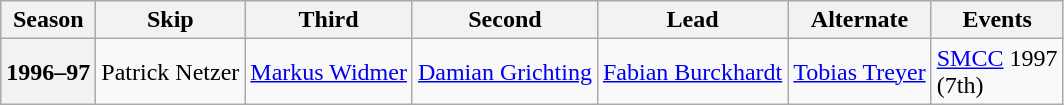<table class="wikitable">
<tr>
<th scope="col">Season</th>
<th scope="col">Skip</th>
<th scope="col">Third</th>
<th scope="col">Second</th>
<th scope="col">Lead</th>
<th scope="col">Alternate</th>
<th scope="col">Events</th>
</tr>
<tr>
<th scope="row">1996–97</th>
<td>Patrick Netzer</td>
<td><a href='#'>Markus Widmer</a></td>
<td><a href='#'>Damian Grichting</a></td>
<td><a href='#'>Fabian Burckhardt</a></td>
<td><a href='#'>Tobias Treyer</a></td>
<td><a href='#'>SMCC</a> 1997 <br> (7th)</td>
</tr>
</table>
